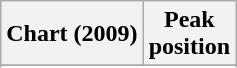<table class="wikitable">
<tr>
<th>Chart (2009)</th>
<th>Peak<br>position</th>
</tr>
<tr>
</tr>
<tr>
</tr>
</table>
